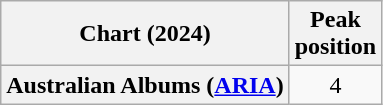<table class="wikitable plainrowheaders" style="text-align:center">
<tr>
<th scope="col">Chart (2024)</th>
<th scope="col">Peak<br>position</th>
</tr>
<tr>
<th scope="row">Australian Albums (<a href='#'>ARIA</a>)</th>
<td>4</td>
</tr>
</table>
